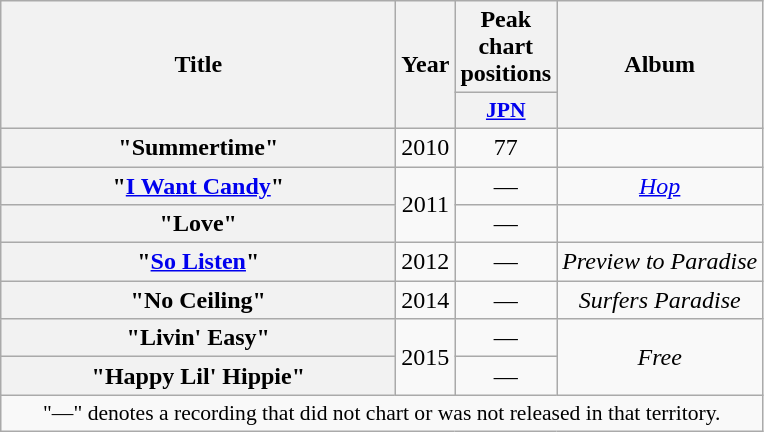<table class="wikitable plainrowheaders" style="text-align:center;">
<tr>
<th scope="col" rowspan="2" style="width:16em;">Title</th>
<th scope="col" rowspan="2">Year</th>
<th scope="col" colspan="1">Peak chart positions</th>
<th scope="col" rowspan="2">Album</th>
</tr>
<tr>
<th scope="col" style="width:2.2em;font-size:90%;"><a href='#'>JPN</a><br></th>
</tr>
<tr>
<th scope="row">"Summertime"</th>
<td>2010</td>
<td>77</td>
<td></td>
</tr>
<tr>
<th scope="row">"<a href='#'>I Want Candy</a>"</th>
<td rowspan="2">2011</td>
<td>—</td>
<td><em><a href='#'>Hop</a></em></td>
</tr>
<tr>
<th scope="row">"Love"</th>
<td>—</td>
<td></td>
</tr>
<tr>
<th scope="row">"<a href='#'>So Listen</a>"<br></th>
<td>2012</td>
<td>—</td>
<td><em>Preview to Paradise</em></td>
</tr>
<tr>
<th scope="row">"No Ceiling"</th>
<td>2014</td>
<td>—</td>
<td><em>Surfers Paradise</em></td>
</tr>
<tr>
<th scope="row">"Livin' Easy"</th>
<td rowspan="2">2015</td>
<td>—</td>
<td rowspan="2"><em>Free</em></td>
</tr>
<tr>
<th scope="row">"Happy Lil' Hippie"</th>
<td>—</td>
</tr>
<tr>
<td colspan="4" style="font-size:90%">"—" denotes a recording that did not chart or was not released in that territory.</td>
</tr>
</table>
